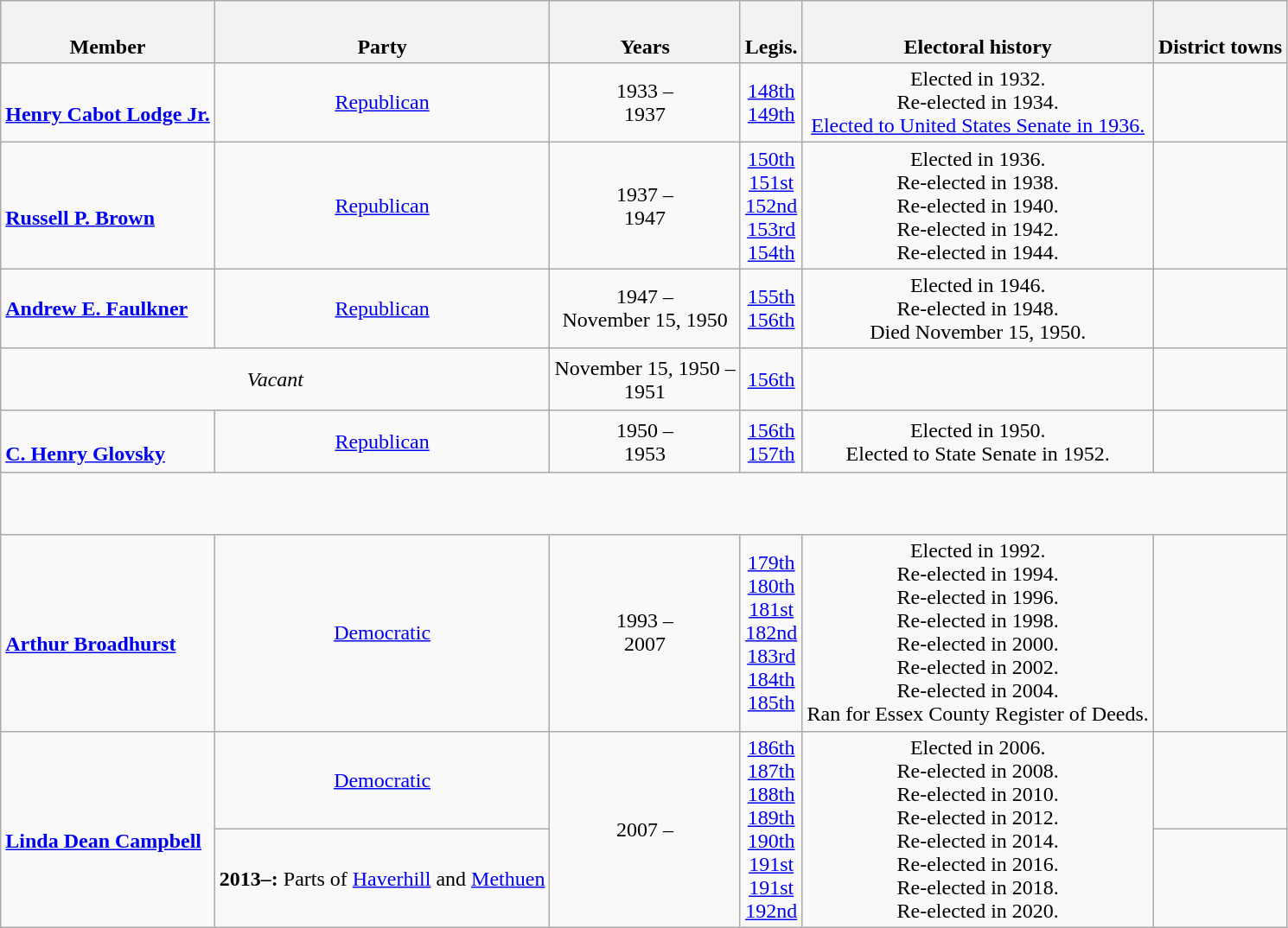<table class=wikitable style="text-align:center">
<tr style="height:3em" valign=bottom>
<th>Member</th>
<th>Party</th>
<th>Years</th>
<th>Legis.</th>
<th>Electoral history</th>
<th>District towns</th>
</tr>
<tr style="height:3em">
<td align=left><br><strong><a href='#'>Henry Cabot Lodge Jr.</a></strong></td>
<td><a href='#'>Republican</a></td>
<td nowrap>1933 –<br>1937</td>
<td><a href='#'>148th</a><br><a href='#'>149th</a></td>
<td>Elected in 1932.<br>Re-elected in 1934.<br><a href='#'>Elected to United States Senate in 1936.</a></td>
<td></td>
</tr>
<tr style="height:3em">
<td align=left><br><strong><a href='#'>Russell P. Brown</a></strong></td>
<td><a href='#'>Republican</a></td>
<td nowrap>1937 –<br>1947</td>
<td><a href='#'>150th</a><br><a href='#'>151st</a><br><a href='#'>152nd</a><br><a href='#'>153rd</a><br><a href='#'>154th</a></td>
<td>Elected in 1936.<br>Re-elected in 1938.<br>Re-elected in 1940.<br>Re-elected in 1942.<br>Re-elected in 1944.</td>
<td></td>
</tr>
<tr style="height:3em">
<td align=left><strong><a href='#'>Andrew E. Faulkner</a></strong></td>
<td><a href='#'>Republican</a></td>
<td nowrap>1947 –<br>November 15, 1950</td>
<td><a href='#'>155th</a><br><a href='#'>156th</a></td>
<td>Elected in 1946.<br>Re-elected in 1948.<br>Died November 15, 1950.</td>
<td></td>
</tr>
<tr style="height:3em">
<td nowrap colspan=2><em>Vacant</em></td>
<td nowrap>November 15, 1950 –<br>1951</td>
<td><a href='#'>156th</a></td>
<td></td>
</tr>
<tr style="height:3em">
<td align=left><br><strong><a href='#'>C. Henry Glovsky</a></strong></td>
<td><a href='#'>Republican</a></td>
<td nowrap>1950 –<br>1953</td>
<td><a href='#'>156th</a><br><a href='#'>157th</a></td>
<td>Elected in 1950.<br>Elected to State Senate in 1952.</td>
<td></td>
</tr>
<tr style="height:3em">
<td nowrap colspan=6></td>
</tr>
<tr style="height:3em">
<td align=left><br><strong><a href='#'>Arthur Broadhurst</a></strong></td>
<td><a href='#'>Democratic</a></td>
<td nowrap>1993 –<br>2007</td>
<td><a href='#'>179th</a><br><a href='#'>180th</a><br><a href='#'>181st</a><br><a href='#'>182nd</a><br><a href='#'>183rd</a><br><a href='#'>184th</a><br><a href='#'>185th</a></td>
<td>Elected in 1992.<br>Re-elected in 1994.<br>Re-elected in 1996.<br>Re-elected in 1998.<br>Re-elected in 2000.<br>Re-elected in 2002.<br>Re-elected in 2004.<br>Ran for Essex County Register of Deeds.</td>
<td></td>
</tr>
<tr style="height:3em">
<td align=left rowspan=2><br><strong><a href='#'>Linda Dean Campbell</a></strong></td>
<td><a href='#'>Democratic</a></td>
<td nowrap rowspan=2>2007 –<br></td>
<td rowspan=2><a href='#'>186th</a><br><a href='#'>187th</a><br><a href='#'>188th</a><br><a href='#'>189th</a><br><a href='#'>190th</a><br><a href='#'>191st</a><br><a href='#'>191st</a><br><a href='#'>192nd</a></td>
<td rowspan=2>Elected in 2006.<br>Re-elected in 2008.<br>Re-elected in 2010.<br>Re-elected in 2012.<br>Re-elected in 2014.<br>Re-elected in 2016.<br>Re-elected in 2018.<br>Re-elected in 2020.</td>
<td></td>
</tr>
<tr style="height:3em">
<td><strong>2013–:</strong> Parts of <a href='#'>Haverhill</a> and <a href='#'>Methuen</a></td>
</tr>
</table>
